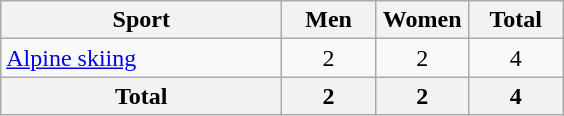<table class="wikitable sortable" style="text-align:center;">
<tr>
<th width=180>Sport</th>
<th width=55>Men</th>
<th width=55>Women</th>
<th width=55>Total</th>
</tr>
<tr>
<td align=left><a href='#'>Alpine skiing</a></td>
<td>2</td>
<td>2</td>
<td>4</td>
</tr>
<tr>
<th>Total</th>
<th>2</th>
<th>2</th>
<th>4</th>
</tr>
</table>
